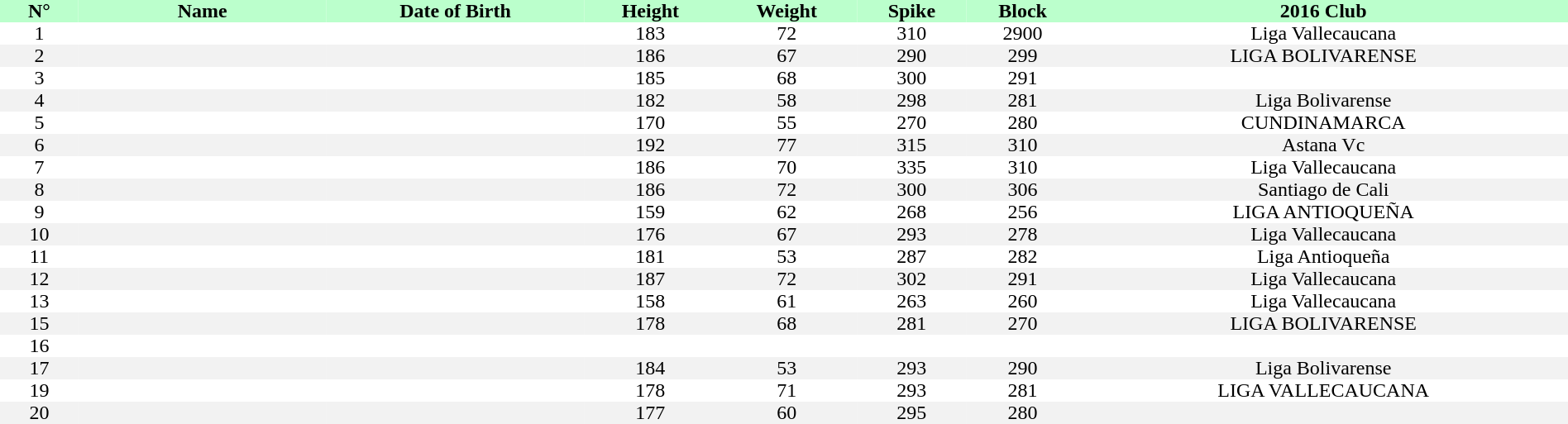<table style="text-align:center;" cellpadding=0 cellspacing=0 width=100%>
<tr style="background: #bbffcc;">
<th width="5%">N°</th>
<th width=200px>Name</th>
<th>Date of Birth</th>
<th>Height</th>
<th>Weight</th>
<th>Spike</th>
<th>Block</th>
<th>2016 Club</th>
</tr>
<tr>
<td>1</td>
<td></td>
<td></td>
<td>183</td>
<td>72</td>
<td>310</td>
<td>2900</td>
<td>Liga Vallecaucana</td>
</tr>
<tr bgcolor="#f2f2f2">
<td>2</td>
<td></td>
<td></td>
<td>186</td>
<td>67</td>
<td>290</td>
<td>299</td>
<td>LIGA BOLIVARENSE</td>
</tr>
<tr>
<td>3</td>
<td></td>
<td></td>
<td>185</td>
<td>68</td>
<td>300</td>
<td>291</td>
</tr>
<tr bgcolor="#f2f2f2">
<td>4</td>
<td></td>
<td></td>
<td>182</td>
<td>58</td>
<td>298</td>
<td>281</td>
<td>Liga Bolivarense</td>
</tr>
<tr>
<td>5</td>
<td></td>
<td></td>
<td>170</td>
<td>55</td>
<td>270</td>
<td>280</td>
<td>CUNDINAMARCA</td>
</tr>
<tr bgcolor="#f2f2f2">
<td>6</td>
<td></td>
<td></td>
<td>192</td>
<td>77</td>
<td>315</td>
<td>310</td>
<td>Astana Vc</td>
</tr>
<tr>
<td>7</td>
<td></td>
<td></td>
<td>186</td>
<td>70</td>
<td>335</td>
<td>310</td>
<td>Liga Vallecaucana</td>
</tr>
<tr bgcolor="#f2f2f2">
<td>8</td>
<td></td>
<td></td>
<td>186</td>
<td>72</td>
<td>300</td>
<td>306</td>
<td>Santiago de Cali</td>
</tr>
<tr>
<td>9</td>
<td></td>
<td></td>
<td>159</td>
<td>62</td>
<td>268</td>
<td>256</td>
<td>LIGA ANTIOQUEÑA</td>
</tr>
<tr bgcolor="#f2f2f2">
<td>10</td>
<td></td>
<td></td>
<td>176</td>
<td>67</td>
<td>293</td>
<td>278</td>
<td>Liga Vallecaucana</td>
</tr>
<tr>
<td>11</td>
<td></td>
<td></td>
<td>181</td>
<td>53</td>
<td>287</td>
<td>282</td>
<td>Liga Antioqueña</td>
</tr>
<tr bgcolor="#f2f2f2">
<td>12</td>
<td></td>
<td></td>
<td>187</td>
<td>72</td>
<td>302</td>
<td>291</td>
<td>Liga Vallecaucana</td>
</tr>
<tr>
<td>13</td>
<td></td>
<td></td>
<td>158</td>
<td>61</td>
<td>263</td>
<td>260</td>
<td>Liga Vallecaucana</td>
</tr>
<tr bgcolor="#f2f2f2">
<td>15</td>
<td></td>
<td></td>
<td>178</td>
<td>68</td>
<td>281</td>
<td>270</td>
<td>LIGA BOLIVARENSE</td>
</tr>
<tr>
<td>16</td>
<td></td>
<td></td>
<td></td>
</tr>
<tr bgcolor="#f2f2f2">
<td>17</td>
<td></td>
<td></td>
<td>184</td>
<td>53</td>
<td>293</td>
<td>290</td>
<td>Liga Bolivarense</td>
</tr>
<tr>
<td>19</td>
<td></td>
<td></td>
<td>178</td>
<td>71</td>
<td>293</td>
<td>281</td>
<td>LIGA VALLECAUCANA</td>
</tr>
<tr bgcolor="#f2f2f2">
<td>20</td>
<td></td>
<td></td>
<td>177</td>
<td>60</td>
<td>295</td>
<td>280</td>
<td></td>
</tr>
</table>
